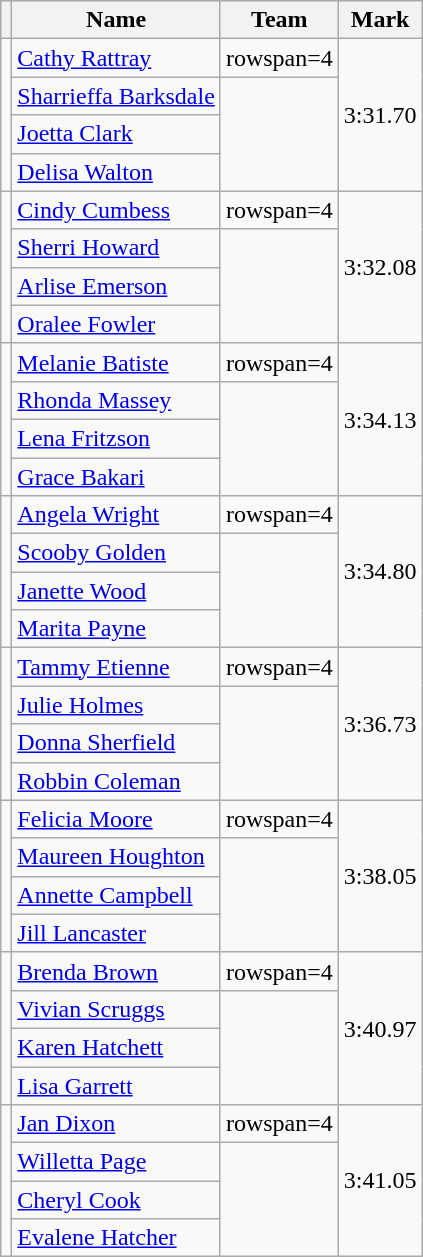<table class=wikitable>
<tr>
<th></th>
<th>Name</th>
<th>Team</th>
<th>Mark</th>
</tr>
<tr>
<td rowspan=4></td>
<td><a href='#'>Cathy Rattray</a></td>
<td>rowspan=4 </td>
<td rowspan=4>3:31.70</td>
</tr>
<tr>
<td><a href='#'>Sharrieffa Barksdale</a></td>
</tr>
<tr>
<td><a href='#'>Joetta Clark</a></td>
</tr>
<tr>
<td><a href='#'>Delisa Walton</a></td>
</tr>
<tr>
<td rowspan=4></td>
<td><a href='#'>Cindy Cumbess</a></td>
<td>rowspan=4 </td>
<td rowspan=4>3:32.08</td>
</tr>
<tr>
<td><a href='#'>Sherri Howard</a></td>
</tr>
<tr>
<td><a href='#'>Arlise Emerson</a></td>
</tr>
<tr>
<td><a href='#'>Oralee Fowler</a></td>
</tr>
<tr>
<td rowspan=4></td>
<td><a href='#'>Melanie Batiste</a></td>
<td>rowspan=4 </td>
<td rowspan=4>3:34.13</td>
</tr>
<tr>
<td><a href='#'>Rhonda Massey</a></td>
</tr>
<tr>
<td><a href='#'>Lena Fritzson</a></td>
</tr>
<tr>
<td><a href='#'>Grace Bakari</a></td>
</tr>
<tr>
<td rowspan=4></td>
<td><a href='#'>Angela Wright</a></td>
<td>rowspan=4 </td>
<td rowspan=4>3:34.80</td>
</tr>
<tr>
<td><a href='#'>Scooby Golden</a></td>
</tr>
<tr>
<td><a href='#'>Janette Wood</a></td>
</tr>
<tr>
<td><a href='#'>Marita Payne</a></td>
</tr>
<tr>
<td rowspan=4></td>
<td><a href='#'>Tammy Etienne</a></td>
<td>rowspan=4 </td>
<td rowspan=4>3:36.73</td>
</tr>
<tr>
<td><a href='#'>Julie Holmes</a></td>
</tr>
<tr>
<td><a href='#'>Donna Sherfield</a></td>
</tr>
<tr>
<td><a href='#'>Robbin Coleman</a></td>
</tr>
<tr>
<td rowspan=4></td>
<td><a href='#'>Felicia Moore</a></td>
<td>rowspan=4 </td>
<td rowspan=4>3:38.05</td>
</tr>
<tr>
<td><a href='#'>Maureen Houghton</a></td>
</tr>
<tr>
<td><a href='#'>Annette Campbell</a></td>
</tr>
<tr>
<td><a href='#'>Jill Lancaster</a></td>
</tr>
<tr>
<td rowspan=4></td>
<td><a href='#'>Brenda Brown</a></td>
<td>rowspan=4 </td>
<td rowspan=4>3:40.97</td>
</tr>
<tr>
<td><a href='#'>Vivian Scruggs</a></td>
</tr>
<tr>
<td><a href='#'>Karen Hatchett</a></td>
</tr>
<tr>
<td><a href='#'>Lisa Garrett</a></td>
</tr>
<tr>
<td rowspan=4></td>
<td><a href='#'>Jan Dixon</a></td>
<td>rowspan=4 </td>
<td rowspan=4>3:41.05</td>
</tr>
<tr>
<td><a href='#'>Willetta Page</a></td>
</tr>
<tr>
<td><a href='#'>Cheryl Cook</a></td>
</tr>
<tr>
<td><a href='#'>Evalene Hatcher</a></td>
</tr>
</table>
